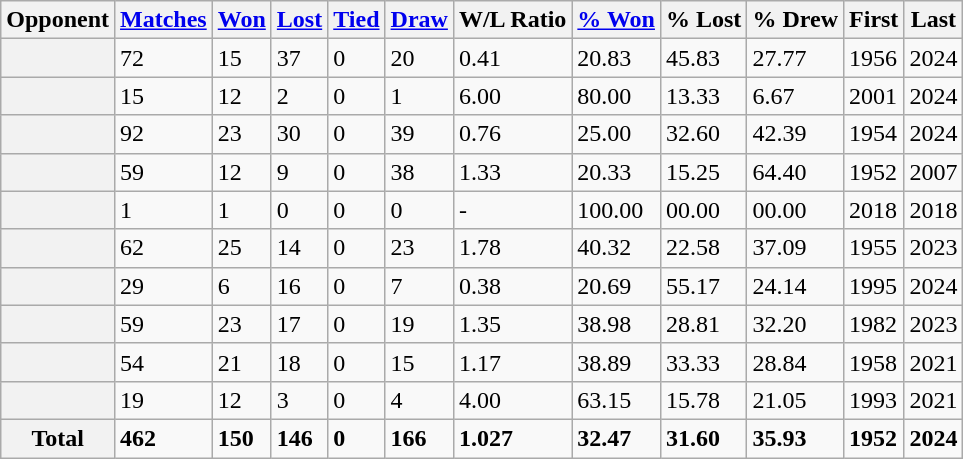<table class="wikitable plainrowheaders sortable" style="text-align:left">
<tr>
<th scope="col">Opponent</th>
<th scope="col"><a href='#'>Matches</a></th>
<th scope="col"><a href='#'>Won</a></th>
<th scope="col"><a href='#'>Lost</a></th>
<th scope="col"><a href='#'>Tied</a></th>
<th scope="col"><a href='#'>Draw</a></th>
<th scope="col">W/L Ratio</th>
<th scope="col"><a href='#'>% Won</a></th>
<th scope="col">% Lost</th>
<th scope="col">% Drew</th>
<th scope="col">First</th>
<th scope="col">Last</th>
</tr>
<tr>
<th scope="row"></th>
<td>72</td>
<td>15</td>
<td>37</td>
<td>0</td>
<td>20</td>
<td>0.41</td>
<td>20.83</td>
<td>45.83</td>
<td>27.77</td>
<td>1956</td>
<td>2024</td>
</tr>
<tr>
<th scope="row"></th>
<td>15</td>
<td>12</td>
<td>2</td>
<td>0</td>
<td>1</td>
<td>6.00</td>
<td>80.00</td>
<td>13.33</td>
<td>6.67</td>
<td>2001</td>
<td>2024</td>
</tr>
<tr>
<th scope="row"></th>
<td>92</td>
<td>23</td>
<td>30</td>
<td>0</td>
<td>39</td>
<td>0.76</td>
<td>25.00</td>
<td>32.60</td>
<td>42.39</td>
<td>1954</td>
<td>2024</td>
</tr>
<tr>
<th scope="row"></th>
<td>59</td>
<td>12</td>
<td>9</td>
<td>0</td>
<td>38</td>
<td>1.33</td>
<td>20.33</td>
<td>15.25</td>
<td>64.40</td>
<td>1952</td>
<td>2007</td>
</tr>
<tr>
<th scope="row"></th>
<td>1</td>
<td>1</td>
<td>0</td>
<td>0</td>
<td>0</td>
<td>-</td>
<td>100.00</td>
<td>00.00</td>
<td>00.00</td>
<td>2018</td>
<td>2018</td>
</tr>
<tr>
<th scope="row"></th>
<td>62</td>
<td>25</td>
<td>14</td>
<td>0</td>
<td>23</td>
<td>1.78</td>
<td>40.32</td>
<td>22.58</td>
<td>37.09</td>
<td>1955</td>
<td>2023</td>
</tr>
<tr>
<th scope="row"></th>
<td>29</td>
<td>6</td>
<td>16</td>
<td>0</td>
<td>7</td>
<td>0.38</td>
<td>20.69</td>
<td>55.17</td>
<td>24.14</td>
<td>1995</td>
<td>2024</td>
</tr>
<tr>
<th scope="row"></th>
<td>59</td>
<td>23</td>
<td>17</td>
<td>0</td>
<td>19</td>
<td>1.35</td>
<td>38.98</td>
<td>28.81</td>
<td>32.20</td>
<td>1982</td>
<td>2023</td>
</tr>
<tr>
<th scope="row"></th>
<td>54</td>
<td>21</td>
<td>18</td>
<td>0</td>
<td>15</td>
<td>1.17</td>
<td>38.89</td>
<td>33.33</td>
<td>28.84</td>
<td>1958</td>
<td>2021</td>
</tr>
<tr>
<th scope="row"></th>
<td>19</td>
<td>12</td>
<td>3</td>
<td>0</td>
<td>4</td>
<td>4.00</td>
<td>63.15</td>
<td>15.78</td>
<td>21.05</td>
<td>1993</td>
<td>2021</td>
</tr>
<tr class="sortbottom">
<th scope="row"><strong>Total</strong></th>
<td><strong>462</strong></td>
<td><strong>150</strong></td>
<td><strong>146</strong></td>
<td><strong>0</strong></td>
<td><strong>166</strong></td>
<td><strong>1.027</strong></td>
<td><strong>32.47</strong></td>
<td><strong>31.60</strong></td>
<td><strong>35.93</strong></td>
<td><strong>1952</strong></td>
<td><strong>2024</strong></td>
</tr>
</table>
